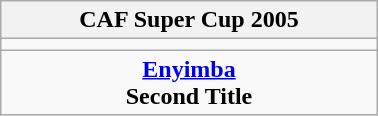<table class="wikitable" style="margin: 0 auto; width: 20%;">
<tr>
<th>CAF Super Cup 2005</th>
</tr>
<tr>
<td align=center></td>
</tr>
<tr>
<td align=center><strong><a href='#'>Enyimba</a></strong><br><strong>Second Title</strong> <br></td>
</tr>
</table>
